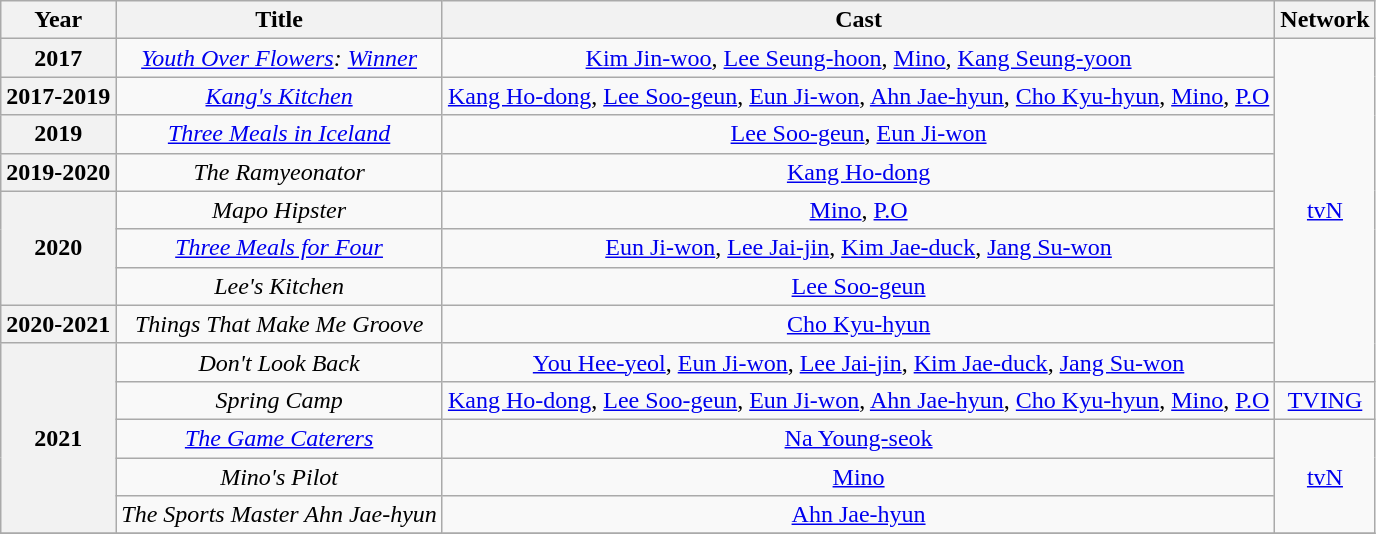<table class="wikitable plainrowheaders" style="text-align:center">
<tr>
<th>Year</th>
<th>Title</th>
<th>Cast</th>
<th>Network</th>
</tr>
<tr>
<th>2017</th>
<td><em><a href='#'>Youth Over Flowers</a>: <a href='#'>Winner</a></em></td>
<td><a href='#'>Kim Jin-woo</a>, <a href='#'>Lee Seung-hoon</a>, <a href='#'>Mino</a>, <a href='#'>Kang Seung-yoon</a></td>
<td rowspan=9><a href='#'>tvN</a></td>
</tr>
<tr>
<th>2017-2019</th>
<td><em><a href='#'>Kang's Kitchen</a></em></td>
<td><a href='#'>Kang Ho-dong</a>, <a href='#'>Lee Soo-geun</a>, <a href='#'>Eun Ji-won</a>, <a href='#'>Ahn Jae-hyun</a>, <a href='#'>Cho Kyu-hyun</a>, <a href='#'>Mino</a>, <a href='#'>P.O</a></td>
</tr>
<tr>
<th>2019</th>
<td><em><a href='#'>Three Meals in Iceland</a></em></td>
<td><a href='#'>Lee Soo-geun</a>, <a href='#'>Eun Ji-won</a></td>
</tr>
<tr>
<th>2019-2020</th>
<td><em>The Ramyeonator</em></td>
<td><a href='#'>Kang Ho-dong</a></td>
</tr>
<tr>
<th rowspan=3>2020</th>
<td><em>Mapo Hipster</em></td>
<td><a href='#'>Mino</a>, <a href='#'>P.O</a></td>
</tr>
<tr>
<td><em><a href='#'>Three Meals for Four</a></em></td>
<td><a href='#'>Eun Ji-won</a>, <a href='#'>Lee Jai-jin</a>, <a href='#'>Kim Jae-duck</a>, <a href='#'>Jang Su-won</a></td>
</tr>
<tr>
<td><em>Lee's Kitchen</em></td>
<td><a href='#'>Lee Soo-geun</a></td>
</tr>
<tr>
<th>2020-2021</th>
<td><em>Things That Make Me Groove</em></td>
<td><a href='#'>Cho Kyu-hyun</a></td>
</tr>
<tr>
<th rowspan=5>2021</th>
<td><em>Don't Look Back</em></td>
<td><a href='#'>You Hee-yeol</a>, <a href='#'>Eun Ji-won</a>, <a href='#'>Lee Jai-jin</a>, <a href='#'>Kim Jae-duck</a>, <a href='#'>Jang Su-won</a></td>
</tr>
<tr>
<td><em>Spring Camp</em></td>
<td><a href='#'>Kang Ho-dong</a>, <a href='#'>Lee Soo-geun</a>, <a href='#'>Eun Ji-won</a>, <a href='#'>Ahn Jae-hyun</a>, <a href='#'>Cho Kyu-hyun</a>, <a href='#'>Mino</a>, <a href='#'>P.O</a></td>
<td><a href='#'>TVING</a></td>
</tr>
<tr>
<td><em><a href='#'>The Game Caterers</a></em></td>
<td><a href='#'>Na Young-seok</a></td>
<td rowspan=3><a href='#'>tvN</a></td>
</tr>
<tr>
<td><em>Mino's Pilot</em></td>
<td><a href='#'>Mino</a></td>
</tr>
<tr>
<td><em>The Sports Master Ahn Jae-hyun</em></td>
<td><a href='#'>Ahn Jae-hyun</a></td>
</tr>
<tr>
</tr>
</table>
